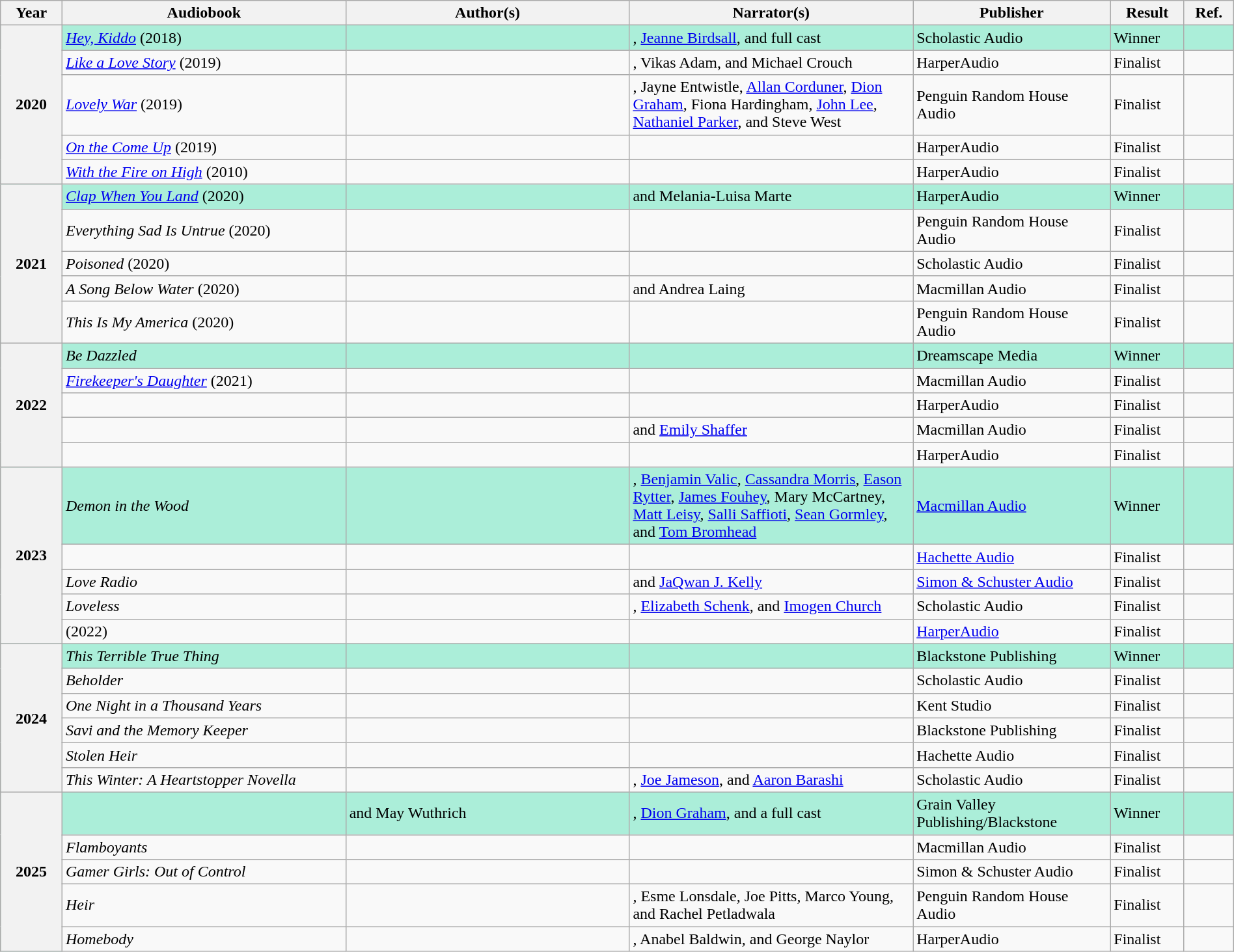<table class="wikitable sortable mw-collapsible" style="width:100%">
<tr>
<th scope="col" width="5%">Year</th>
<th scope="col" width="23%">Audiobook</th>
<th scope="col" width="23%">Author(s)</th>
<th scope="col" width="23%">Narrator(s)</th>
<th scope="col" width="16%">Publisher</th>
<th scope="col" width="6%">Result</th>
<th scope="col" width="5%">Ref.</th>
</tr>
<tr style="background:#ABEED9">
<th rowspan="5">2020<br></th>
<td><em><a href='#'>Hey, Kiddo</a></em> (2018)</td>
<td></td>
<td>, <a href='#'>Jeanne Birdsall</a>, and full cast</td>
<td>Scholastic Audio</td>
<td>Winner</td>
<td></td>
</tr>
<tr>
<td><em><a href='#'>Like a Love Story</a></em> (2019)</td>
<td></td>
<td>, Vikas Adam, and Michael Crouch</td>
<td>HarperAudio</td>
<td>Finalist</td>
<td></td>
</tr>
<tr>
<td><em><a href='#'>Lovely War</a></em> (2019)</td>
<td></td>
<td>, Jayne Entwistle, <a href='#'>Allan Corduner</a>, <a href='#'>Dion Graham</a>, Fiona Hardingham, <a href='#'>John Lee</a>, <a href='#'>Nathaniel Parker</a>, and Steve West</td>
<td>Penguin Random House Audio</td>
<td>Finalist</td>
<td></td>
</tr>
<tr>
<td><em><a href='#'>On the Come Up</a></em> (2019)</td>
<td></td>
<td></td>
<td>HarperAudio</td>
<td>Finalist</td>
<td></td>
</tr>
<tr>
<td><em><a href='#'>With the Fire on High</a></em> (2010)</td>
<td></td>
<td></td>
<td>HarperAudio</td>
<td>Finalist</td>
<td></td>
</tr>
<tr style="background:#ABEED9">
<th rowspan="5">2021<br></th>
<td><em><a href='#'>Clap When You Land</a></em> (2020)</td>
<td></td>
<td> and Melania-Luisa Marte</td>
<td>HarperAudio</td>
<td>Winner</td>
<td></td>
</tr>
<tr>
<td><em>Everything Sad Is Untrue</em> (2020)</td>
<td></td>
<td></td>
<td>Penguin Random House Audio</td>
<td>Finalist</td>
<td></td>
</tr>
<tr>
<td><em>Poisoned</em> (2020)</td>
<td></td>
<td></td>
<td>Scholastic Audio</td>
<td>Finalist</td>
<td></td>
</tr>
<tr>
<td><em>A Song Below Water</em> (2020)</td>
<td></td>
<td> and Andrea Laing</td>
<td>Macmillan Audio</td>
<td>Finalist</td>
<td></td>
</tr>
<tr>
<td><em>This Is My America</em> (2020)</td>
<td></td>
<td></td>
<td>Penguin Random House Audio</td>
<td>Finalist</td>
<td></td>
</tr>
<tr style="background:#ABEED9">
<th rowspan="5">2022<br></th>
<td><em>Be Dazzled</em></td>
<td></td>
<td></td>
<td>Dreamscape Media</td>
<td>Winner</td>
<td></td>
</tr>
<tr>
<td><em><a href='#'>Firekeeper's Daughter</a></em> (2021)</td>
<td></td>
<td></td>
<td>Macmillan Audio</td>
<td>Finalist</td>
<td></td>
</tr>
<tr>
<td><em></em></td>
<td></td>
<td></td>
<td>HarperAudio</td>
<td>Finalist</td>
<td></td>
</tr>
<tr>
<td><em></em></td>
<td></td>
<td> and <a href='#'>Emily Shaffer</a></td>
<td>Macmillan Audio</td>
<td>Finalist</td>
<td></td>
</tr>
<tr>
<td><em></em></td>
<td></td>
<td></td>
<td>HarperAudio</td>
<td>Finalist</td>
<td></td>
</tr>
<tr style="background:#ABEED9">
<th rowspan="5">2023<br></th>
<td><em>Demon in the Wood</em></td>
<td></td>
<td>, <a href='#'>Benjamin Valic</a>, <a href='#'>Cassandra Morris</a>, <a href='#'>Eason Rytter</a>, <a href='#'>James Fouhey</a>, Mary McCartney, <a href='#'>Matt Leisy</a>, <a href='#'>Salli Saffioti</a>, <a href='#'>Sean Gormley</a>, and <a href='#'>Tom Bromhead</a></td>
<td><a href='#'>Macmillan Audio</a></td>
<td>Winner</td>
<td></td>
</tr>
<tr>
<td></td>
<td></td>
<td></td>
<td><a href='#'>Hachette Audio</a></td>
<td>Finalist</td>
<td></td>
</tr>
<tr>
<td><em>Love Radio</em></td>
<td></td>
<td> and <a href='#'>JaQwan J. Kelly</a></td>
<td><a href='#'>Simon & Schuster Audio</a></td>
<td>Finalist</td>
<td></td>
</tr>
<tr>
<td><em>Loveless</em></td>
<td></td>
<td>, <a href='#'>Elizabeth Schenk</a>, and <a href='#'>Imogen Church</a></td>
<td>Scholastic Audio</td>
<td>Finalist</td>
<td></td>
</tr>
<tr>
<td> (2022)</td>
<td></td>
<td></td>
<td><a href='#'>HarperAudio</a></td>
<td>Finalist</td>
<td></td>
</tr>
<tr style="background:#ABEED9">
<th rowspan="6">2024<br></th>
<td><em>This Terrible True Thing</em></td>
<td></td>
<td></td>
<td>Blackstone Publishing</td>
<td>Winner</td>
<td></td>
</tr>
<tr>
<td><em>Beholder</em></td>
<td></td>
<td></td>
<td>Scholastic Audio</td>
<td>Finalist</td>
<td></td>
</tr>
<tr>
<td><em>One Night in a Thousand Years</em></td>
<td></td>
<td></td>
<td>Kent Studio</td>
<td>Finalist</td>
<td></td>
</tr>
<tr>
<td><em>Savi and the Memory Keeper</em></td>
<td></td>
<td></td>
<td>Blackstone Publishing</td>
<td>Finalist</td>
<td></td>
</tr>
<tr>
<td><em>Stolen Heir</em></td>
<td></td>
<td></td>
<td>Hachette Audio</td>
<td>Finalist</td>
<td></td>
</tr>
<tr>
<td><em>This Winter: A Heartstopper Novella</em></td>
<td></td>
<td>, <a href='#'>Joe Jameson</a>, and <a href='#'>Aaron Barashi</a></td>
<td>Scholastic Audio</td>
<td>Finalist</td>
<td></td>
</tr>
<tr style="background:#ABEED9">
<th rowspan="5">2025<br></th>
<td><em></em></td>
<td> and May Wuthrich</td>
<td>,  <a href='#'>Dion Graham</a>, and a full cast</td>
<td>Grain Valley Publishing/Blackstone</td>
<td>Winner</td>
<td></td>
</tr>
<tr>
<td><em>Flamboyants</em></td>
<td></td>
<td></td>
<td>Macmillan Audio</td>
<td>Finalist</td>
<td></td>
</tr>
<tr>
<td><em>Gamer Girls: Out of Control</em></td>
<td></td>
<td></td>
<td>Simon & Schuster Audio</td>
<td>Finalist</td>
<td></td>
</tr>
<tr>
<td><em>Heir</em></td>
<td></td>
<td>, Esme Lonsdale, Joe Pitts, Marco Young, and Rachel Petladwala</td>
<td>Penguin Random House Audio</td>
<td>Finalist</td>
<td></td>
</tr>
<tr>
<td><em>Homebody</em></td>
<td></td>
<td>, Anabel Baldwin, and George Naylor</td>
<td>HarperAudio</td>
<td>Finalist</td>
<td></td>
</tr>
</table>
